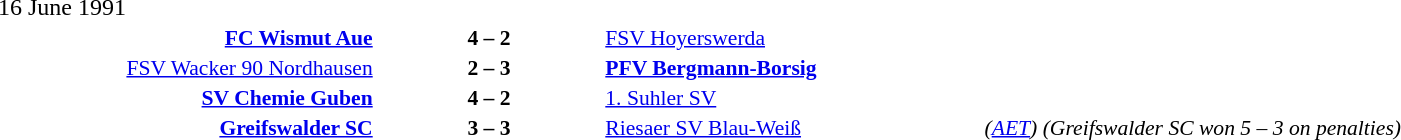<table width=100% cellspacing=1>
<tr>
<th width=20%></th>
<th width=12%></th>
<th width=20%></th>
<th></th>
</tr>
<tr>
<td>16 June 1991</td>
</tr>
<tr style=font-size:90%>
<td align=right><strong><a href='#'>FC Wismut Aue</a></strong></td>
<td align=center><strong>4 – 2</strong></td>
<td><a href='#'>FSV Hoyerswerda</a></td>
</tr>
<tr style=font-size:90%>
<td align=right><a href='#'>FSV Wacker 90 Nordhausen</a></td>
<td align=center><strong>2 – 3</strong></td>
<td><strong><a href='#'>PFV Bergmann-Borsig</a></strong></td>
</tr>
<tr style=font-size:90%>
<td align=right><strong><a href='#'>SV Chemie Guben</a></strong></td>
<td align=center><strong>4 – 2</strong></td>
<td><a href='#'>1. Suhler SV</a></td>
</tr>
<tr style=font-size:90%>
<td align=right><strong><a href='#'>Greifswalder SC</a></strong></td>
<td align=center><strong>3 – 3</strong></td>
<td><a href='#'>Riesaer SV Blau-Weiß</a></td>
<td><em>(<a href='#'>AET</a>) (Greifswalder SC won 5 – 3 on penalties)</em></td>
</tr>
</table>
